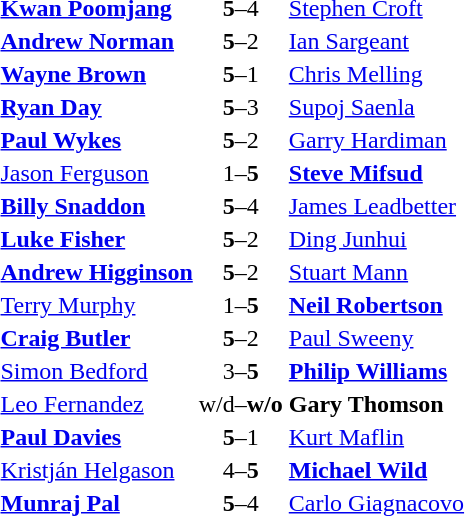<table>
<tr>
<td> <strong><a href='#'>Kwan Poomjang</a></strong></td>
<td align="center"><strong>5</strong>–4</td>
<td> <a href='#'>Stephen Croft</a></td>
</tr>
<tr>
<td> <strong><a href='#'>Andrew Norman</a></strong></td>
<td align="center"><strong>5</strong>–2</td>
<td> <a href='#'>Ian Sargeant</a></td>
</tr>
<tr>
<td> <strong><a href='#'>Wayne Brown</a></strong></td>
<td align="center"><strong>5</strong>–1</td>
<td> <a href='#'>Chris Melling</a></td>
</tr>
<tr>
<td> <strong><a href='#'>Ryan Day</a></strong></td>
<td align="center"><strong>5</strong>–3</td>
<td> <a href='#'>Supoj Saenla</a></td>
</tr>
<tr>
<td> <strong><a href='#'>Paul Wykes</a></strong></td>
<td align="center"><strong>5</strong>–2</td>
<td> <a href='#'>Garry Hardiman</a></td>
</tr>
<tr>
<td> <a href='#'>Jason Ferguson</a></td>
<td align="center">1–<strong>5</strong></td>
<td> <strong><a href='#'>Steve Mifsud</a></strong></td>
</tr>
<tr>
<td> <strong><a href='#'>Billy Snaddon</a></strong></td>
<td align="center"><strong>5</strong>–4</td>
<td> <a href='#'>James Leadbetter</a></td>
</tr>
<tr>
<td> <strong><a href='#'>Luke Fisher</a></strong></td>
<td align="center"><strong>5</strong>–2</td>
<td> <a href='#'>Ding Junhui</a></td>
</tr>
<tr>
<td> <strong><a href='#'>Andrew Higginson</a></strong></td>
<td align="center"><strong>5</strong>–2</td>
<td> <a href='#'>Stuart Mann</a></td>
</tr>
<tr>
<td> <a href='#'>Terry Murphy</a></td>
<td align="center">1–<strong>5</strong></td>
<td> <strong><a href='#'>Neil Robertson</a></strong></td>
</tr>
<tr>
<td> <strong><a href='#'>Craig Butler</a></strong></td>
<td align="center"><strong>5</strong>–2</td>
<td> <a href='#'>Paul Sweeny</a></td>
</tr>
<tr>
<td> <a href='#'>Simon Bedford</a></td>
<td align="center">3–<strong>5</strong></td>
<td> <strong><a href='#'>Philip Williams</a></strong></td>
</tr>
<tr>
<td> <a href='#'>Leo Fernandez</a></td>
<td align="center">w/d–<strong>w/o</strong></td>
<td> <strong>Gary Thomson</strong></td>
</tr>
<tr>
<td> <strong><a href='#'>Paul Davies</a></strong></td>
<td align="center"><strong>5</strong>–1</td>
<td> <a href='#'>Kurt Maflin</a></td>
</tr>
<tr>
<td> <a href='#'>Kristján Helgason</a></td>
<td align="center">4–<strong>5</strong></td>
<td> <strong><a href='#'>Michael Wild</a></strong></td>
</tr>
<tr>
<td> <strong><a href='#'>Munraj Pal</a></strong></td>
<td align="center"><strong>5</strong>–4</td>
<td> <a href='#'>Carlo Giagnacovo</a></td>
</tr>
</table>
